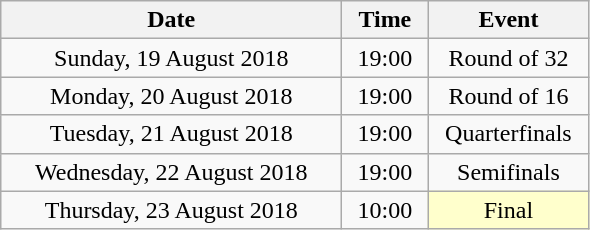<table class = "wikitable" style="text-align:center;">
<tr>
<th width=220>Date</th>
<th width=50>Time</th>
<th width=100>Event</th>
</tr>
<tr>
<td>Sunday, 19 August 2018</td>
<td>19:00</td>
<td>Round of 32</td>
</tr>
<tr>
<td>Monday, 20 August 2018</td>
<td>19:00</td>
<td>Round of 16</td>
</tr>
<tr>
<td>Tuesday, 21 August 2018</td>
<td>19:00</td>
<td>Quarterfinals</td>
</tr>
<tr>
<td>Wednesday, 22 August 2018</td>
<td>19:00</td>
<td>Semifinals</td>
</tr>
<tr>
<td>Thursday, 23 August 2018</td>
<td>10:00</td>
<td bgcolor=ffffcc>Final</td>
</tr>
</table>
